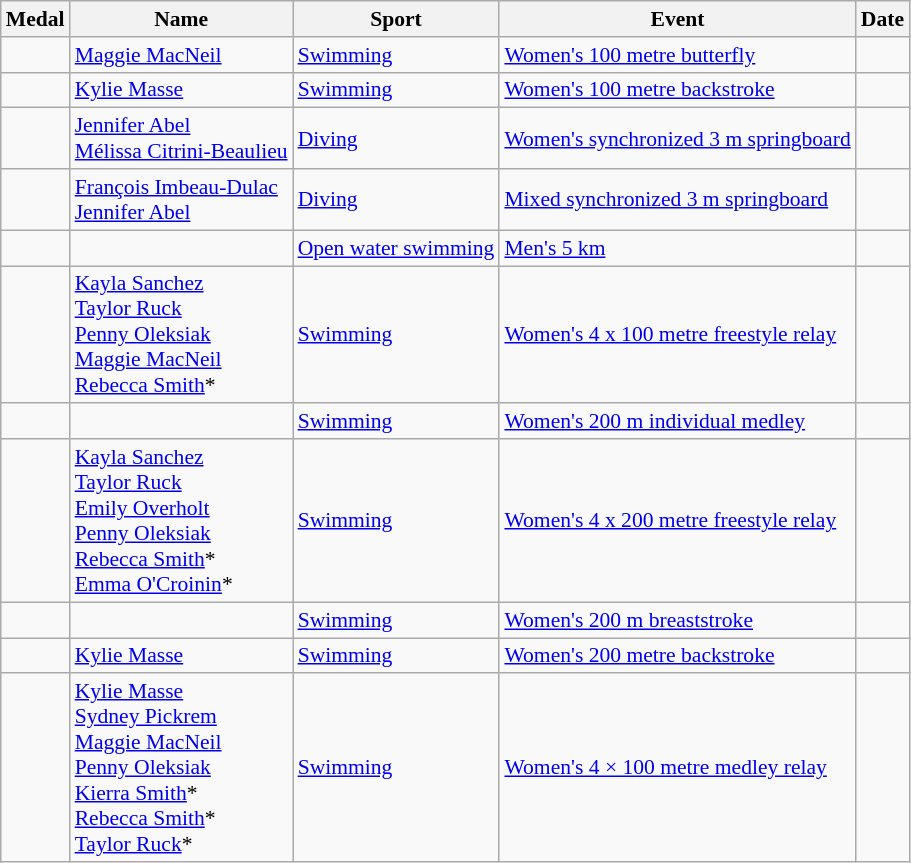<table class="wikitable sortable" style="font-size:90%">
<tr>
<th>Medal</th>
<th>Name</th>
<th>Sport</th>
<th>Event</th>
<th>Date</th>
</tr>
<tr>
<td></td>
<td><a href='#'>Maggie MacNeil</a></td>
<td><a href='#'>Swimming</a></td>
<td><a href='#'>Women's 100 metre butterfly</a></td>
<td></td>
</tr>
<tr>
<td></td>
<td><a href='#'>Kylie Masse</a></td>
<td><a href='#'>Swimming</a></td>
<td><a href='#'>Women's 100 metre backstroke</a></td>
<td></td>
</tr>
<tr>
<td></td>
<td><a href='#'>Jennifer Abel</a><br><a href='#'>Mélissa Citrini-Beaulieu</a></td>
<td><a href='#'>Diving</a></td>
<td><a href='#'>Women's synchronized 3 m springboard</a></td>
<td></td>
</tr>
<tr>
<td></td>
<td><a href='#'>François Imbeau-Dulac</a><br><a href='#'>Jennifer Abel</a></td>
<td><a href='#'>Diving</a></td>
<td><a href='#'>Mixed synchronized 3 m springboard</a></td>
<td></td>
</tr>
<tr>
<td></td>
<td></td>
<td><a href='#'>Open water swimming</a></td>
<td><a href='#'>Men's 5 km</a></td>
<td></td>
</tr>
<tr>
<td></td>
<td><a href='#'>Kayla Sanchez</a><br><a href='#'>Taylor Ruck</a><br><a href='#'>Penny Oleksiak</a><br><a href='#'>Maggie MacNeil</a><br><a href='#'>Rebecca Smith</a>*</td>
<td><a href='#'>Swimming</a></td>
<td><a href='#'>Women's 4 x 100 metre freestyle relay</a></td>
<td></td>
</tr>
<tr>
<td></td>
<td></td>
<td><a href='#'>Swimming</a></td>
<td><a href='#'>Women's 200 m individual medley</a></td>
<td></td>
</tr>
<tr>
<td></td>
<td><a href='#'>Kayla Sanchez</a><br><a href='#'>Taylor Ruck</a><br><a href='#'>Emily Overholt</a><br><a href='#'>Penny Oleksiak</a><br><a href='#'>Rebecca Smith</a>*<br><a href='#'>Emma O'Croinin</a>*</td>
<td><a href='#'>Swimming</a></td>
<td><a href='#'>Women's 4 x 200 metre freestyle relay</a></td>
<td></td>
</tr>
<tr>
<td></td>
<td></td>
<td><a href='#'>Swimming</a></td>
<td><a href='#'>Women's 200 m breaststroke</a></td>
<td></td>
</tr>
<tr>
<td></td>
<td><a href='#'>Kylie Masse</a></td>
<td><a href='#'>Swimming</a></td>
<td><a href='#'>Women's 200 metre backstroke</a></td>
<td></td>
</tr>
<tr>
<td></td>
<td><a href='#'>Kylie Masse</a> <br><a href='#'>Sydney Pickrem</a><br><a href='#'>Maggie MacNeil</a> <br><a href='#'>Penny Oleksiak</a><br><a href='#'>Kierra Smith</a>*<br><a href='#'>Rebecca Smith</a>*<br><a href='#'>Taylor Ruck</a>*</td>
<td><a href='#'>Swimming</a></td>
<td><a href='#'>Women's 4 × 100 metre medley relay</a></td>
<td></td>
</tr>
</table>
